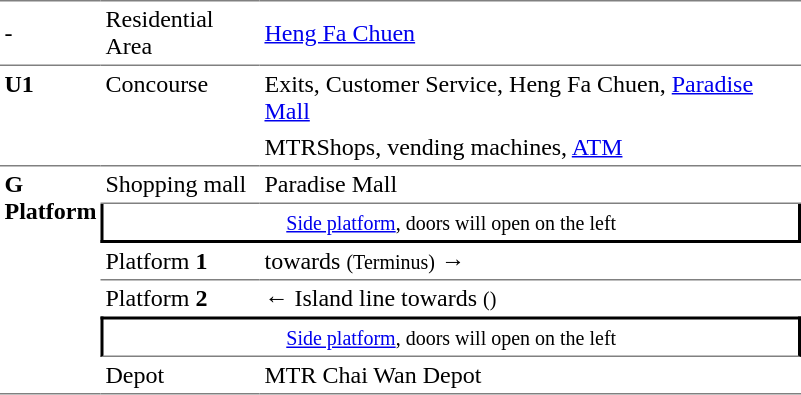<table border=0 cellspacing=0 cellpadding=3>
<tr>
<td style="border-top:solid 1px gray;border-bottom:solid 1px gray;width:50px;">-</td>
<td style="border-top:solid 1px gray;border-bottom:solid 1px gray;width:100px;">Residential Area</td>
<td style="border-top:solid 1px gray;border-bottom:solid 1px gray;width:355px;"><a href='#'>Heng Fa Chuen</a></td>
</tr>
<tr>
<td style="border-bottom:solid 1px gray;vertical-align:top;" rowspan=2><strong>U1</strong></td>
<td style="border-bottom:solid 1px gray;vertical-align:top;" rowspan=2>Concourse</td>
<td>Exits, Customer Service, Heng Fa Chuen, <a href='#'>Paradise Mall</a></td>
</tr>
<tr>
<td style="border-bottom:solid 1px gray;">MTRShops, vending machines, <a href='#'>ATM</a></td>
</tr>
<tr>
<td style="border-bottom:solid 1px gray;vertical-align:top;" rowspan=6><strong>G<br>Platform</strong></td>
<td style="border-bottom:solid 1px gray;">Shopping mall</td>
<td style="border-bottom:solid 1px gray;">Paradise Mall</td>
</tr>
<tr>
<td style="border-right:solid 2px black;border-left:solid 2px black;border-bottom:solid 2px black;text-align:center;" colspan=2><small><a href='#'>Side platform</a>, doors will open on the left</small></td>
</tr>
<tr>
<td style="border-bottom:solid 1px gray;">Platform <span><strong>1</strong></span></td>
<td style="border-bottom:solid 1px gray;">  towards  <small>(Terminus)</small> →</td>
</tr>
<tr>
<td style="border-bottom:solid 0px gray;">Platform <span><strong>2</strong></span></td>
<td style="border-bottom:solid 0px gray;">←  Island line towards  <small>()</small></td>
</tr>
<tr>
<td style="border-top:solid 2px black;border-right:solid 2px black;border-left:solid 2px black;border-bottom:solid 1px gray;text-align:center;" colspan=2><small><a href='#'>Side platform</a>, doors will open on the left</small></td>
</tr>
<tr>
<td style="border-bottom:solid 1px gray;">Depot</td>
<td style="border-bottom:solid 1px gray;">MTR Chai Wan Depot</td>
</tr>
</table>
